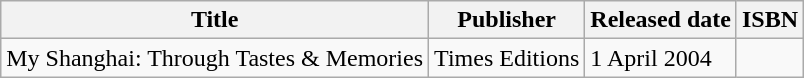<table class="wikitable sortable">
<tr>
<th>Title</th>
<th>Publisher</th>
<th>Released date</th>
<th>ISBN</th>
</tr>
<tr>
<td>My Shanghai: Through Tastes & Memories</td>
<td>Times Editions</td>
<td>1 April 2004</td>
<td></td>
</tr>
</table>
